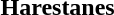<table border="0">
<tr>
<td></td>
<td><strong>Harestanes</strong> </td>
</tr>
</table>
